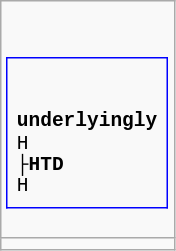<table class="wikitable" style="margin-left: auto; margin-right: auto; border: none;">
<tr>
<td><br><table class="wikitable" style="margin-left: auto; margin-right: auto; border: none;">
<tr>
<td style = "border: 1px inset blue; padding: 0.5em; line-height: 1.1em; background-color: #f9f9f9; font-family: monospace; text-align: left"><br><br>
<strong>underlyingly</strong><br>
H<br>
├<strong>HTD</strong><br>
H</td>
</tr>
</table>
</td>
</tr>
<tr>
<td></td>
</tr>
</table>
